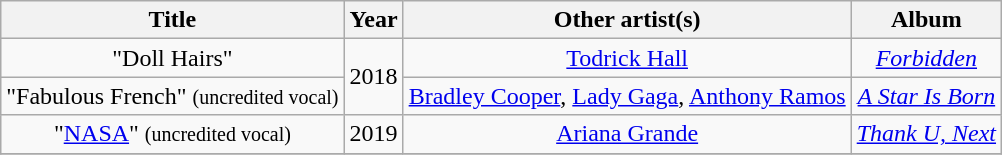<table class="wikitable plainrowheaders" style="text-align:center;">
<tr>
<th>Title</th>
<th>Year</th>
<th>Other artist(s)</th>
<th>Album</th>
</tr>
<tr>
<td>"Doll Hairs"</td>
<td rowspan="2">2018</td>
<td><a href='#'>Todrick Hall</a></td>
<td><em><a href='#'>Forbidden</a></em></td>
</tr>
<tr>
<td>"Fabulous French" <small>(uncredited vocal)</small></td>
<td><a href='#'>Bradley Cooper</a>, <a href='#'>Lady Gaga</a>, <a href='#'>Anthony Ramos</a></td>
<td><em><a href='#'>A Star Is Born</a></em></td>
</tr>
<tr>
<td>"<a href='#'>NASA</a>" <small>(uncredited vocal)</small></td>
<td>2019</td>
<td><a href='#'>Ariana Grande</a></td>
<td><em><a href='#'>Thank U, Next</a></em></td>
</tr>
<tr>
</tr>
</table>
